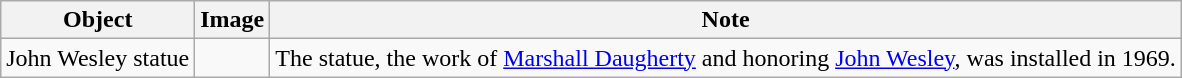<table class="wikitable">
<tr>
<th>Object</th>
<th>Image</th>
<th>Note</th>
</tr>
<tr>
<td>John Wesley statue</td>
<td></td>
<td>The statue, the work of <a href='#'>Marshall Daugherty</a> and honoring <a href='#'>John Wesley</a>, was installed in 1969.</td>
</tr>
</table>
